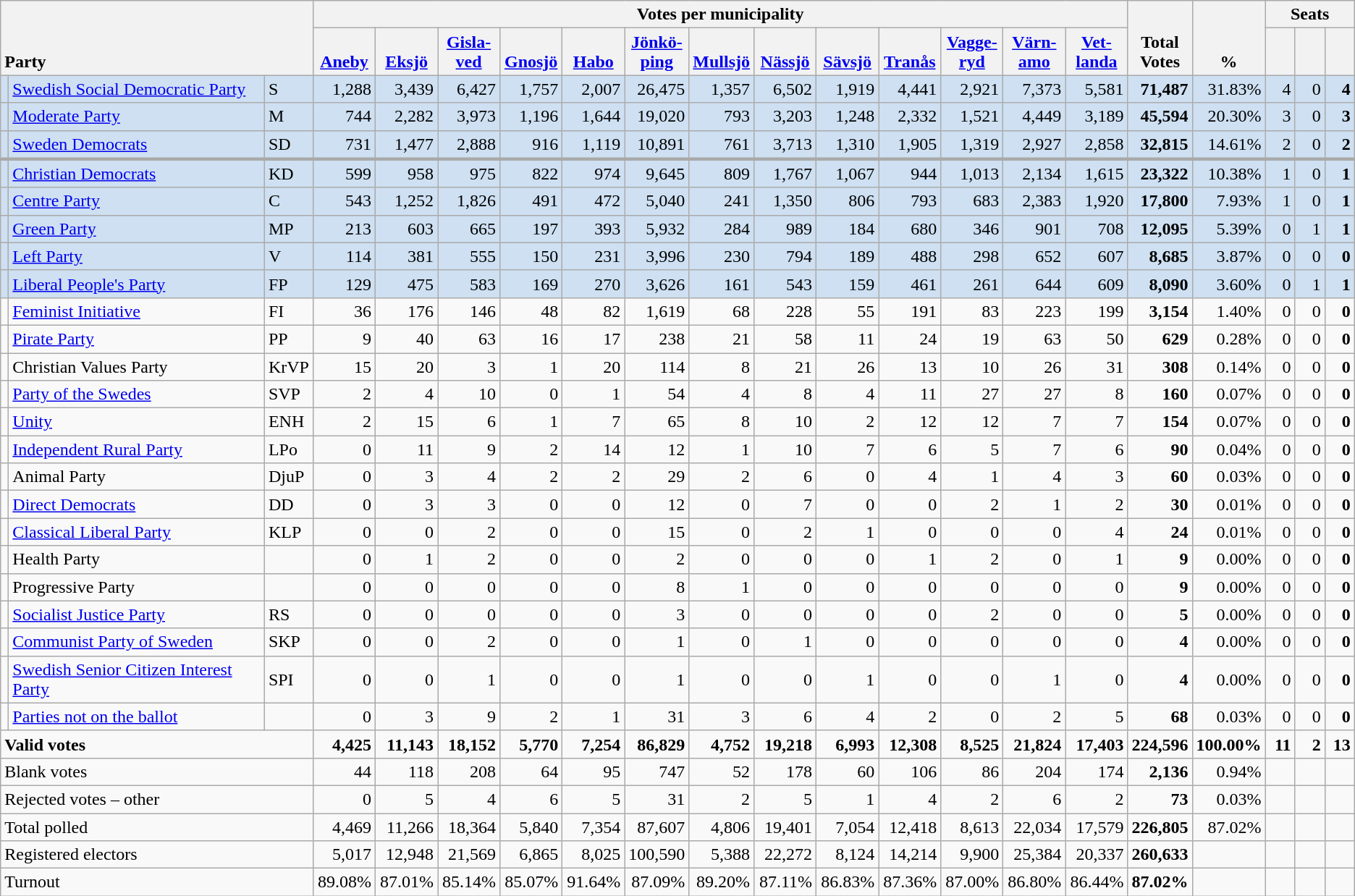<table class="wikitable" border="1" style="text-align:right;">
<tr>
<th style="text-align:left;" valign=bottom rowspan=2 colspan=3>Party</th>
<th colspan=13>Votes per municipality</th>
<th align=center valign=bottom rowspan=2 width="50">Total Votes</th>
<th align=center valign=bottom rowspan=2 width="50">%</th>
<th colspan=3>Seats</th>
</tr>
<tr>
<th align=center valign=bottom width="50"><a href='#'>Aneby</a></th>
<th align=center valign=bottom width="50"><a href='#'>Eksjö</a></th>
<th align=center valign=bottom width="50"><a href='#'>Gisla- ved</a></th>
<th align=center valign=bottom width="50"><a href='#'>Gnosjö</a></th>
<th align=center valign=bottom width="50"><a href='#'>Habo</a></th>
<th align=center valign=bottom width="50"><a href='#'>Jönkö- ping</a></th>
<th align=center valign=bottom width="50"><a href='#'>Mullsjö</a></th>
<th align=center valign=bottom width="50"><a href='#'>Nässjö</a></th>
<th align=center valign=bottom width="50"><a href='#'>Sävsjö</a></th>
<th align=center valign=bottom width="50"><a href='#'>Tranås</a></th>
<th align=center valign=bottom width="50"><a href='#'>Vagge- ryd</a></th>
<th align=center valign=bottom width="50"><a href='#'>Värn- amo</a></th>
<th align=center valign=bottom width="50"><a href='#'>Vet- landa</a></th>
<th align=center valign=bottom width="20"><small></small></th>
<th align=center valign=bottom width="20"><small><a href='#'></a></small></th>
<th align=center valign=bottom width="20"><small></small></th>
</tr>
<tr style="background:#CEE0F2;">
<td></td>
<td align=left style="white-space: nowrap;"><a href='#'>Swedish Social Democratic Party</a></td>
<td align=left>S</td>
<td>1,288</td>
<td>3,439</td>
<td>6,427</td>
<td>1,757</td>
<td>2,007</td>
<td>26,475</td>
<td>1,357</td>
<td>6,502</td>
<td>1,919</td>
<td>4,441</td>
<td>2,921</td>
<td>7,373</td>
<td>5,581</td>
<td><strong>71,487</strong></td>
<td>31.83%</td>
<td>4</td>
<td>0</td>
<td><strong>4</strong></td>
</tr>
<tr style="background:#CEE0F2;">
<td></td>
<td align=left><a href='#'>Moderate Party</a></td>
<td align=left>M</td>
<td>744</td>
<td>2,282</td>
<td>3,973</td>
<td>1,196</td>
<td>1,644</td>
<td>19,020</td>
<td>793</td>
<td>3,203</td>
<td>1,248</td>
<td>2,332</td>
<td>1,521</td>
<td>4,449</td>
<td>3,189</td>
<td><strong>45,594</strong></td>
<td>20.30%</td>
<td>3</td>
<td>0</td>
<td><strong>3</strong></td>
</tr>
<tr style="background:#CEE0F2;">
<td></td>
<td align=left><a href='#'>Sweden Democrats</a></td>
<td align=left>SD</td>
<td>731</td>
<td>1,477</td>
<td>2,888</td>
<td>916</td>
<td>1,119</td>
<td>10,891</td>
<td>761</td>
<td>3,713</td>
<td>1,310</td>
<td>1,905</td>
<td>1,319</td>
<td>2,927</td>
<td>2,858</td>
<td><strong>32,815</strong></td>
<td>14.61%</td>
<td>2</td>
<td>0</td>
<td><strong>2</strong></td>
</tr>
<tr style="background:#CEE0F2; border-top:3px solid darkgray;">
<td></td>
<td align=left><a href='#'>Christian Democrats</a></td>
<td align=left>KD</td>
<td>599</td>
<td>958</td>
<td>975</td>
<td>822</td>
<td>974</td>
<td>9,645</td>
<td>809</td>
<td>1,767</td>
<td>1,067</td>
<td>944</td>
<td>1,013</td>
<td>2,134</td>
<td>1,615</td>
<td><strong>23,322</strong></td>
<td>10.38%</td>
<td>1</td>
<td>0</td>
<td><strong>1</strong></td>
</tr>
<tr style="background:#CEE0F2;">
<td></td>
<td align=left><a href='#'>Centre Party</a></td>
<td align=left>C</td>
<td>543</td>
<td>1,252</td>
<td>1,826</td>
<td>491</td>
<td>472</td>
<td>5,040</td>
<td>241</td>
<td>1,350</td>
<td>806</td>
<td>793</td>
<td>683</td>
<td>2,383</td>
<td>1,920</td>
<td><strong>17,800</strong></td>
<td>7.93%</td>
<td>1</td>
<td>0</td>
<td><strong>1</strong></td>
</tr>
<tr style="background:#CEE0F2;">
<td></td>
<td align=left><a href='#'>Green Party</a></td>
<td align=left>MP</td>
<td>213</td>
<td>603</td>
<td>665</td>
<td>197</td>
<td>393</td>
<td>5,932</td>
<td>284</td>
<td>989</td>
<td>184</td>
<td>680</td>
<td>346</td>
<td>901</td>
<td>708</td>
<td><strong>12,095</strong></td>
<td>5.39%</td>
<td>0</td>
<td>1</td>
<td><strong>1</strong></td>
</tr>
<tr style="background:#CEE0F2;">
<td></td>
<td align=left><a href='#'>Left Party</a></td>
<td align=left>V</td>
<td>114</td>
<td>381</td>
<td>555</td>
<td>150</td>
<td>231</td>
<td>3,996</td>
<td>230</td>
<td>794</td>
<td>189</td>
<td>488</td>
<td>298</td>
<td>652</td>
<td>607</td>
<td><strong>8,685</strong></td>
<td>3.87%</td>
<td>0</td>
<td>0</td>
<td><strong>0</strong></td>
</tr>
<tr style="background:#CEE0F2;">
<td></td>
<td align=left><a href='#'>Liberal People's Party</a></td>
<td align=left>FP</td>
<td>129</td>
<td>475</td>
<td>583</td>
<td>169</td>
<td>270</td>
<td>3,626</td>
<td>161</td>
<td>543</td>
<td>159</td>
<td>461</td>
<td>261</td>
<td>644</td>
<td>609</td>
<td><strong>8,090</strong></td>
<td>3.60%</td>
<td>0</td>
<td>1</td>
<td><strong>1</strong></td>
</tr>
<tr>
<td></td>
<td align=left><a href='#'>Feminist Initiative</a></td>
<td align=left>FI</td>
<td>36</td>
<td>176</td>
<td>146</td>
<td>48</td>
<td>82</td>
<td>1,619</td>
<td>68</td>
<td>228</td>
<td>55</td>
<td>191</td>
<td>83</td>
<td>223</td>
<td>199</td>
<td><strong>3,154</strong></td>
<td>1.40%</td>
<td>0</td>
<td>0</td>
<td><strong>0</strong></td>
</tr>
<tr>
<td></td>
<td align=left><a href='#'>Pirate Party</a></td>
<td align=left>PP</td>
<td>9</td>
<td>40</td>
<td>63</td>
<td>16</td>
<td>17</td>
<td>238</td>
<td>21</td>
<td>58</td>
<td>11</td>
<td>24</td>
<td>19</td>
<td>63</td>
<td>50</td>
<td><strong>629</strong></td>
<td>0.28%</td>
<td>0</td>
<td>0</td>
<td><strong>0</strong></td>
</tr>
<tr>
<td></td>
<td align=left>Christian Values Party</td>
<td align=left>KrVP</td>
<td>15</td>
<td>20</td>
<td>3</td>
<td>1</td>
<td>20</td>
<td>114</td>
<td>8</td>
<td>21</td>
<td>26</td>
<td>13</td>
<td>10</td>
<td>26</td>
<td>31</td>
<td><strong>308</strong></td>
<td>0.14%</td>
<td>0</td>
<td>0</td>
<td><strong>0</strong></td>
</tr>
<tr>
<td></td>
<td align=left><a href='#'>Party of the Swedes</a></td>
<td align=left>SVP</td>
<td>2</td>
<td>4</td>
<td>10</td>
<td>0</td>
<td>1</td>
<td>54</td>
<td>4</td>
<td>8</td>
<td>4</td>
<td>11</td>
<td>27</td>
<td>27</td>
<td>8</td>
<td><strong>160</strong></td>
<td>0.07%</td>
<td>0</td>
<td>0</td>
<td><strong>0</strong></td>
</tr>
<tr>
<td></td>
<td align=left><a href='#'>Unity</a></td>
<td align=left>ENH</td>
<td>2</td>
<td>15</td>
<td>6</td>
<td>1</td>
<td>7</td>
<td>65</td>
<td>8</td>
<td>10</td>
<td>2</td>
<td>12</td>
<td>12</td>
<td>7</td>
<td>7</td>
<td><strong>154</strong></td>
<td>0.07%</td>
<td>0</td>
<td>0</td>
<td><strong>0</strong></td>
</tr>
<tr>
<td></td>
<td align=left><a href='#'>Independent Rural Party</a></td>
<td align=left>LPo</td>
<td>0</td>
<td>11</td>
<td>9</td>
<td>2</td>
<td>14</td>
<td>12</td>
<td>1</td>
<td>10</td>
<td>7</td>
<td>6</td>
<td>5</td>
<td>7</td>
<td>6</td>
<td><strong>90</strong></td>
<td>0.04%</td>
<td>0</td>
<td>0</td>
<td><strong>0</strong></td>
</tr>
<tr>
<td></td>
<td align=left>Animal Party</td>
<td align=left>DjuP</td>
<td>0</td>
<td>3</td>
<td>4</td>
<td>2</td>
<td>2</td>
<td>29</td>
<td>2</td>
<td>6</td>
<td>0</td>
<td>4</td>
<td>1</td>
<td>4</td>
<td>3</td>
<td><strong>60</strong></td>
<td>0.03%</td>
<td>0</td>
<td>0</td>
<td><strong>0</strong></td>
</tr>
<tr>
<td></td>
<td align=left><a href='#'>Direct Democrats</a></td>
<td align=left>DD</td>
<td>0</td>
<td>3</td>
<td>3</td>
<td>0</td>
<td>0</td>
<td>12</td>
<td>0</td>
<td>7</td>
<td>0</td>
<td>0</td>
<td>2</td>
<td>1</td>
<td>2</td>
<td><strong>30</strong></td>
<td>0.01%</td>
<td>0</td>
<td>0</td>
<td><strong>0</strong></td>
</tr>
<tr>
<td></td>
<td align=left><a href='#'>Classical Liberal Party</a></td>
<td align=left>KLP</td>
<td>0</td>
<td>0</td>
<td>2</td>
<td>0</td>
<td>0</td>
<td>15</td>
<td>0</td>
<td>2</td>
<td>1</td>
<td>0</td>
<td>0</td>
<td>0</td>
<td>4</td>
<td><strong>24</strong></td>
<td>0.01%</td>
<td>0</td>
<td>0</td>
<td><strong>0</strong></td>
</tr>
<tr>
<td></td>
<td align=left>Health Party</td>
<td></td>
<td>0</td>
<td>1</td>
<td>2</td>
<td>0</td>
<td>0</td>
<td>2</td>
<td>0</td>
<td>0</td>
<td>0</td>
<td>1</td>
<td>2</td>
<td>0</td>
<td>1</td>
<td><strong>9</strong></td>
<td>0.00%</td>
<td>0</td>
<td>0</td>
<td><strong>0</strong></td>
</tr>
<tr>
<td></td>
<td align=left>Progressive Party</td>
<td></td>
<td>0</td>
<td>0</td>
<td>0</td>
<td>0</td>
<td>0</td>
<td>8</td>
<td>1</td>
<td>0</td>
<td>0</td>
<td>0</td>
<td>0</td>
<td>0</td>
<td>0</td>
<td><strong>9</strong></td>
<td>0.00%</td>
<td>0</td>
<td>0</td>
<td><strong>0</strong></td>
</tr>
<tr>
<td></td>
<td align=left><a href='#'>Socialist Justice Party</a></td>
<td align=left>RS</td>
<td>0</td>
<td>0</td>
<td>0</td>
<td>0</td>
<td>0</td>
<td>3</td>
<td>0</td>
<td>0</td>
<td>0</td>
<td>0</td>
<td>2</td>
<td>0</td>
<td>0</td>
<td><strong>5</strong></td>
<td>0.00%</td>
<td>0</td>
<td>0</td>
<td><strong>0</strong></td>
</tr>
<tr>
<td></td>
<td align=left><a href='#'>Communist Party of Sweden</a></td>
<td align=left>SKP</td>
<td>0</td>
<td>0</td>
<td>2</td>
<td>0</td>
<td>0</td>
<td>1</td>
<td>0</td>
<td>1</td>
<td>0</td>
<td>0</td>
<td>0</td>
<td>0</td>
<td>0</td>
<td><strong>4</strong></td>
<td>0.00%</td>
<td>0</td>
<td>0</td>
<td><strong>0</strong></td>
</tr>
<tr>
<td></td>
<td align=left><a href='#'>Swedish Senior Citizen Interest Party</a></td>
<td align=left>SPI</td>
<td>0</td>
<td>0</td>
<td>1</td>
<td>0</td>
<td>0</td>
<td>1</td>
<td>0</td>
<td>0</td>
<td>1</td>
<td>0</td>
<td>0</td>
<td>1</td>
<td>0</td>
<td><strong>4</strong></td>
<td>0.00%</td>
<td>0</td>
<td>0</td>
<td><strong>0</strong></td>
</tr>
<tr>
<td></td>
<td align=left><a href='#'>Parties not on the ballot</a></td>
<td></td>
<td>0</td>
<td>3</td>
<td>9</td>
<td>2</td>
<td>1</td>
<td>31</td>
<td>3</td>
<td>6</td>
<td>4</td>
<td>2</td>
<td>0</td>
<td>2</td>
<td>5</td>
<td><strong>68</strong></td>
<td>0.03%</td>
<td>0</td>
<td>0</td>
<td><strong>0</strong></td>
</tr>
<tr style="font-weight:bold">
<td align=left colspan=3>Valid votes</td>
<td>4,425</td>
<td>11,143</td>
<td>18,152</td>
<td>5,770</td>
<td>7,254</td>
<td>86,829</td>
<td>4,752</td>
<td>19,218</td>
<td>6,993</td>
<td>12,308</td>
<td>8,525</td>
<td>21,824</td>
<td>17,403</td>
<td>224,596</td>
<td>100.00%</td>
<td>11</td>
<td>2</td>
<td>13</td>
</tr>
<tr>
<td align=left colspan=3>Blank votes</td>
<td>44</td>
<td>118</td>
<td>208</td>
<td>64</td>
<td>95</td>
<td>747</td>
<td>52</td>
<td>178</td>
<td>60</td>
<td>106</td>
<td>86</td>
<td>204</td>
<td>174</td>
<td><strong>2,136</strong></td>
<td>0.94%</td>
<td></td>
<td></td>
<td></td>
</tr>
<tr>
<td align=left colspan=3>Rejected votes – other</td>
<td>0</td>
<td>5</td>
<td>4</td>
<td>6</td>
<td>5</td>
<td>31</td>
<td>2</td>
<td>5</td>
<td>1</td>
<td>4</td>
<td>2</td>
<td>6</td>
<td>2</td>
<td><strong>73</strong></td>
<td>0.03%</td>
<td></td>
<td></td>
<td></td>
</tr>
<tr>
<td align=left colspan=3>Total polled</td>
<td>4,469</td>
<td>11,266</td>
<td>18,364</td>
<td>5,840</td>
<td>7,354</td>
<td>87,607</td>
<td>4,806</td>
<td>19,401</td>
<td>7,054</td>
<td>12,418</td>
<td>8,613</td>
<td>22,034</td>
<td>17,579</td>
<td><strong>226,805</strong></td>
<td>87.02%</td>
<td></td>
<td></td>
<td></td>
</tr>
<tr>
<td align=left colspan=3>Registered electors</td>
<td>5,017</td>
<td>12,948</td>
<td>21,569</td>
<td>6,865</td>
<td>8,025</td>
<td>100,590</td>
<td>5,388</td>
<td>22,272</td>
<td>8,124</td>
<td>14,214</td>
<td>9,900</td>
<td>25,384</td>
<td>20,337</td>
<td><strong>260,633</strong></td>
<td></td>
<td></td>
<td></td>
<td></td>
</tr>
<tr>
<td align=left colspan=3>Turnout</td>
<td>89.08%</td>
<td>87.01%</td>
<td>85.14%</td>
<td>85.07%</td>
<td>91.64%</td>
<td>87.09%</td>
<td>89.20%</td>
<td>87.11%</td>
<td>86.83%</td>
<td>87.36%</td>
<td>87.00%</td>
<td>86.80%</td>
<td>86.44%</td>
<td><strong>87.02%</strong></td>
<td></td>
<td></td>
<td></td>
<td></td>
</tr>
</table>
